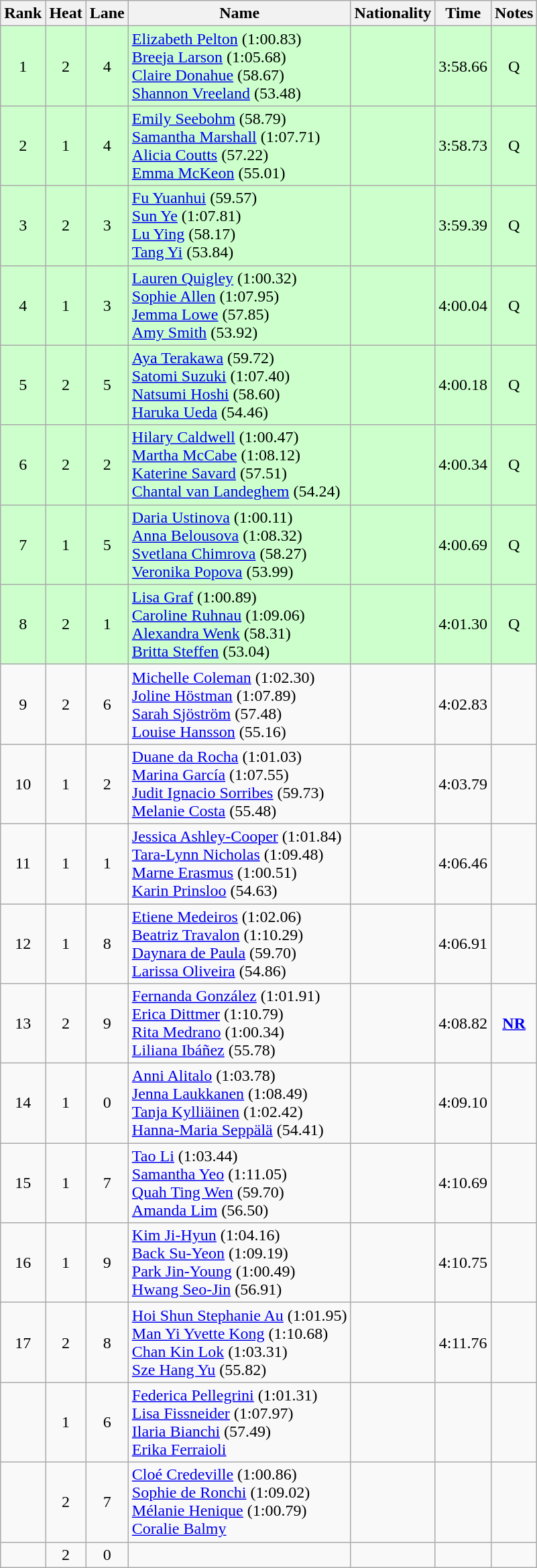<table class="wikitable sortable" style="text-align:center">
<tr>
<th>Rank</th>
<th>Heat</th>
<th>Lane</th>
<th>Name</th>
<th>Nationality</th>
<th>Time</th>
<th>Notes</th>
</tr>
<tr bgcolor=ccffcc>
<td>1</td>
<td>2</td>
<td>4</td>
<td align=left><a href='#'>Elizabeth Pelton</a> (1:00.83)<br><a href='#'>Breeja Larson</a> (1:05.68)<br><a href='#'>Claire Donahue</a> (58.67)<br><a href='#'>Shannon Vreeland</a> (53.48)</td>
<td align=left></td>
<td>3:58.66</td>
<td>Q</td>
</tr>
<tr bgcolor=ccffcc>
<td>2</td>
<td>1</td>
<td>4</td>
<td align="left"><a href='#'>Emily Seebohm</a> (58.79)<br><a href='#'>Samantha Marshall</a> (1:07.71)<br><a href='#'>Alicia Coutts</a> (57.22)<br><a href='#'>Emma McKeon</a> (55.01)</td>
<td align=left></td>
<td>3:58.73</td>
<td>Q</td>
</tr>
<tr bgcolor=ccffcc>
<td>3</td>
<td>2</td>
<td>3</td>
<td align=left><a href='#'>Fu Yuanhui</a> (59.57)<br><a href='#'>Sun Ye</a> (1:07.81)<br><a href='#'>Lu Ying</a> (58.17)<br><a href='#'>Tang Yi</a> (53.84)</td>
<td align=left></td>
<td>3:59.39</td>
<td>Q</td>
</tr>
<tr bgcolor=ccffcc>
<td>4</td>
<td>1</td>
<td>3</td>
<td align=left><a href='#'>Lauren Quigley</a> (1:00.32)<br><a href='#'>Sophie Allen</a> (1:07.95)<br><a href='#'>Jemma Lowe</a> (57.85)<br><a href='#'>Amy Smith</a> (53.92)</td>
<td align=left></td>
<td>4:00.04</td>
<td>Q</td>
</tr>
<tr bgcolor=ccffcc>
<td>5</td>
<td>2</td>
<td>5</td>
<td align=left><a href='#'>Aya Terakawa</a> (59.72)<br><a href='#'>Satomi Suzuki</a> (1:07.40)<br><a href='#'>Natsumi Hoshi</a> (58.60)<br><a href='#'>Haruka Ueda</a> (54.46)</td>
<td align=left></td>
<td>4:00.18</td>
<td>Q</td>
</tr>
<tr bgcolor=ccffcc>
<td>6</td>
<td>2</td>
<td>2</td>
<td align=left><a href='#'>Hilary Caldwell</a> (1:00.47)<br><a href='#'>Martha McCabe</a> (1:08.12)<br><a href='#'>Katerine Savard</a> (57.51)<br><a href='#'>Chantal van Landeghem</a> (54.24)</td>
<td align=left></td>
<td>4:00.34</td>
<td>Q</td>
</tr>
<tr bgcolor=ccffcc>
<td>7</td>
<td>1</td>
<td>5</td>
<td align=left><a href='#'>Daria Ustinova</a> (1:00.11)<br><a href='#'>Anna Belousova</a> (1:08.32)<br><a href='#'>Svetlana Chimrova</a> (58.27)<br><a href='#'>Veronika Popova</a> (53.99)</td>
<td align=left></td>
<td>4:00.69</td>
<td>Q</td>
</tr>
<tr bgcolor=ccffcc>
<td>8</td>
<td>2</td>
<td>1</td>
<td align=left><a href='#'>Lisa Graf</a> (1:00.89)<br><a href='#'>Caroline Ruhnau</a> (1:09.06)<br><a href='#'>Alexandra Wenk</a> (58.31)<br><a href='#'>Britta Steffen</a> (53.04)</td>
<td align=left></td>
<td>4:01.30</td>
<td>Q</td>
</tr>
<tr>
<td>9</td>
<td>2</td>
<td>6</td>
<td align="left"><a href='#'>Michelle Coleman</a> (1:02.30)<br><a href='#'>Joline Höstman</a> (1:07.89)<br><a href='#'>Sarah Sjöström</a> (57.48)<br><a href='#'>Louise Hansson</a> (55.16)</td>
<td align=left></td>
<td>4:02.83</td>
<td></td>
</tr>
<tr>
<td>10</td>
<td>1</td>
<td>2</td>
<td align="left"><a href='#'>Duane da Rocha</a> (1:01.03)<br><a href='#'>Marina García</a> (1:07.55)<br><a href='#'>Judit Ignacio Sorribes</a> (59.73)<br><a href='#'>Melanie Costa</a> (55.48)</td>
<td align=left></td>
<td>4:03.79</td>
<td></td>
</tr>
<tr>
<td>11</td>
<td>1</td>
<td>1</td>
<td align="left"><a href='#'>Jessica Ashley-Cooper</a> (1:01.84)<br><a href='#'>Tara-Lynn Nicholas</a> (1:09.48)<br><a href='#'>Marne Erasmus</a> (1:00.51)<br><a href='#'>Karin Prinsloo</a> (54.63)</td>
<td align=left></td>
<td>4:06.46</td>
<td></td>
</tr>
<tr>
<td>12</td>
<td>1</td>
<td>8</td>
<td align="left"><a href='#'>Etiene Medeiros</a> (1:02.06)<br><a href='#'>Beatriz Travalon</a> (1:10.29)<br><a href='#'>Daynara de Paula</a> (59.70)<br><a href='#'>Larissa Oliveira</a> (54.86)</td>
<td align=left></td>
<td>4:06.91</td>
<td></td>
</tr>
<tr>
<td>13</td>
<td>2</td>
<td>9</td>
<td align="left"><a href='#'>Fernanda González</a> (1:01.91)<br><a href='#'>Erica Dittmer</a> (1:10.79)<br><a href='#'>Rita Medrano</a> (1:00.34)<br><a href='#'>Liliana Ibáñez</a> (55.78)</td>
<td align=left></td>
<td>4:08.82</td>
<td><strong><a href='#'>NR</a></strong></td>
</tr>
<tr>
<td>14</td>
<td>1</td>
<td>0</td>
<td align="left"><a href='#'>Anni Alitalo</a> (1:03.78)<br><a href='#'>Jenna Laukkanen</a> (1:08.49)<br><a href='#'>Tanja Kylliäinen</a> (1:02.42)<br><a href='#'>Hanna-Maria Seppälä</a> (54.41)</td>
<td align=left></td>
<td>4:09.10</td>
<td></td>
</tr>
<tr>
<td>15</td>
<td>1</td>
<td>7</td>
<td align="left"><a href='#'>Tao Li</a> (1:03.44)<br><a href='#'>Samantha Yeo</a> (1:11.05)<br><a href='#'>Quah Ting Wen</a> (59.70)<br><a href='#'>Amanda Lim</a> (56.50)</td>
<td align=left></td>
<td>4:10.69</td>
<td></td>
</tr>
<tr>
<td>16</td>
<td>1</td>
<td>9</td>
<td align="left"><a href='#'>Kim Ji-Hyun</a> (1:04.16)<br><a href='#'>Back Su-Yeon</a> (1:09.19)<br><a href='#'>Park Jin-Young</a> (1:00.49)<br><a href='#'>Hwang Seo-Jin</a> (56.91)</td>
<td align=left></td>
<td>4:10.75</td>
<td></td>
</tr>
<tr>
<td>17</td>
<td>2</td>
<td>8</td>
<td align="left"><a href='#'>Hoi Shun Stephanie Au</a> (1:01.95)<br><a href='#'>Man Yi Yvette Kong</a> (1:10.68)<br><a href='#'>Chan Kin Lok</a> (1:03.31)<br><a href='#'>Sze Hang Yu</a> (55.82)</td>
<td align=left></td>
<td>4:11.76</td>
<td></td>
</tr>
<tr>
<td></td>
<td>1</td>
<td>6</td>
<td align="left"><a href='#'>Federica Pellegrini</a> (1:01.31)<br><a href='#'>Lisa Fissneider</a> (1:07.97)<br><a href='#'>Ilaria Bianchi</a> (57.49)<br><a href='#'>Erika Ferraioli</a></td>
<td align=left></td>
<td></td>
<td></td>
</tr>
<tr>
<td></td>
<td>2</td>
<td>7</td>
<td align=left><a href='#'>Cloé Credeville</a> (1:00.86)<br><a href='#'>Sophie de Ronchi</a> (1:09.02)<br><a href='#'>Mélanie Henique</a> (1:00.79)<br><a href='#'>Coralie Balmy</a></td>
<td align=left></td>
<td></td>
<td></td>
</tr>
<tr>
<td></td>
<td>2</td>
<td>0</td>
<td align=left></td>
<td align=left></td>
<td></td>
<td></td>
</tr>
</table>
